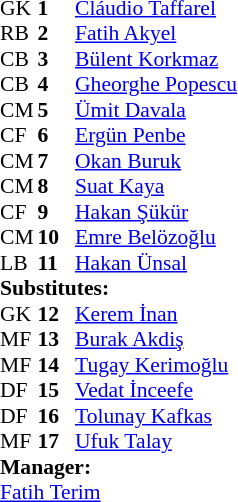<table style="font-size:90%" cellspacing="0" cellpadding="0" align=center'>
<tr>
<th width=25></th>
<th width=25></th>
</tr>
<tr>
<td>GK</td>
<td><strong>1</strong></td>
<td> <a href='#'>Cláudio Taffarel</a></td>
</tr>
<tr>
<td>RB</td>
<td><strong>2</strong></td>
<td> <a href='#'>Fatih Akyel</a></td>
</tr>
<tr>
<td>CB</td>
<td><strong>3</strong></td>
<td> <a href='#'>Bülent Korkmaz</a></td>
</tr>
<tr>
<td>CB</td>
<td><strong>4</strong></td>
<td> <a href='#'>Gheorghe Popescu</a></td>
</tr>
<tr>
<td>CM</td>
<td><strong>5</strong></td>
<td> <a href='#'>Ümit Davala</a></td>
<td></td>
<td></td>
</tr>
<tr>
<td>CF</td>
<td><strong>6</strong></td>
<td> <a href='#'>Ergün Penbe</a></td>
<td></td>
<td></td>
</tr>
<tr>
<td>CM</td>
<td><strong>7</strong></td>
<td> <a href='#'>Okan Buruk</a></td>
<td></td>
<td></td>
</tr>
<tr>
<td>CM</td>
<td><strong>8</strong></td>
<td> <a href='#'>Suat Kaya</a></td>
</tr>
<tr>
<td>CF</td>
<td><strong>9</strong></td>
<td> <a href='#'>Hakan Şükür</a></td>
</tr>
<tr>
<td>CM</td>
<td><strong>10</strong></td>
<td> <a href='#'>Emre Belözoğlu</a></td>
<td></td>
</tr>
<tr>
<td>LB</td>
<td><strong>11</strong></td>
<td> <a href='#'>Hakan Ünsal</a></td>
<td></td>
</tr>
<tr>
<td colspan=3><strong>Substitutes:</strong></td>
</tr>
<tr>
<td>GK</td>
<td><strong>12</strong></td>
<td> <a href='#'>Kerem İnan</a></td>
</tr>
<tr>
<td>MF</td>
<td><strong>13</strong></td>
<td> <a href='#'>Burak Akdiş</a></td>
</tr>
<tr>
<td>MF</td>
<td><strong>14</strong></td>
<td> <a href='#'>Tugay Kerimoğlu</a></td>
<td></td>
<td></td>
</tr>
<tr>
<td>DF</td>
<td><strong>15</strong></td>
<td> <a href='#'>Vedat İnceefe</a></td>
<td></td>
<td></td>
</tr>
<tr>
<td>DF</td>
<td><strong>16</strong></td>
<td> <a href='#'>Tolunay Kafkas</a></td>
</tr>
<tr>
<td>MF</td>
<td><strong>17</strong></td>
<td> <a href='#'>Ufuk Talay</a></td>
<td></td>
<td></td>
</tr>
<tr>
<td colspan=3><strong>Manager:</strong></td>
</tr>
<tr>
<td colspan=4> <a href='#'>Fatih Terim</a></td>
</tr>
</table>
